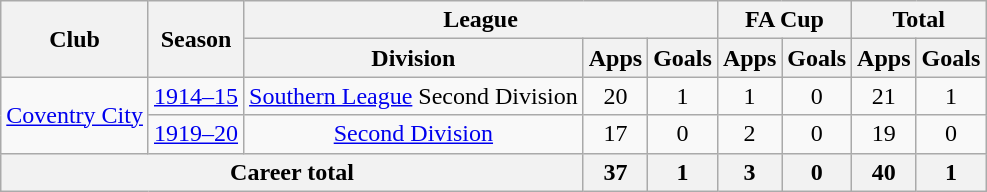<table class="wikitable" style="text-align: center;">
<tr>
<th rowspan="2">Club</th>
<th rowspan="2">Season</th>
<th colspan="3">League</th>
<th colspan="2">FA Cup</th>
<th colspan="2">Total</th>
</tr>
<tr>
<th>Division</th>
<th>Apps</th>
<th>Goals</th>
<th>Apps</th>
<th>Goals</th>
<th>Apps</th>
<th>Goals</th>
</tr>
<tr>
<td rowspan="2"><a href='#'>Coventry City</a></td>
<td><a href='#'>1914–15</a></td>
<td><a href='#'>Southern League</a> Second Division</td>
<td>20</td>
<td>1</td>
<td>1</td>
<td>0</td>
<td>21</td>
<td>1</td>
</tr>
<tr>
<td><a href='#'>1919–20</a></td>
<td><a href='#'>Second Division</a></td>
<td>17</td>
<td>0</td>
<td>2</td>
<td>0</td>
<td>19</td>
<td>0</td>
</tr>
<tr>
<th colspan="3">Career total</th>
<th>37</th>
<th>1</th>
<th>3</th>
<th>0</th>
<th>40</th>
<th>1</th>
</tr>
</table>
